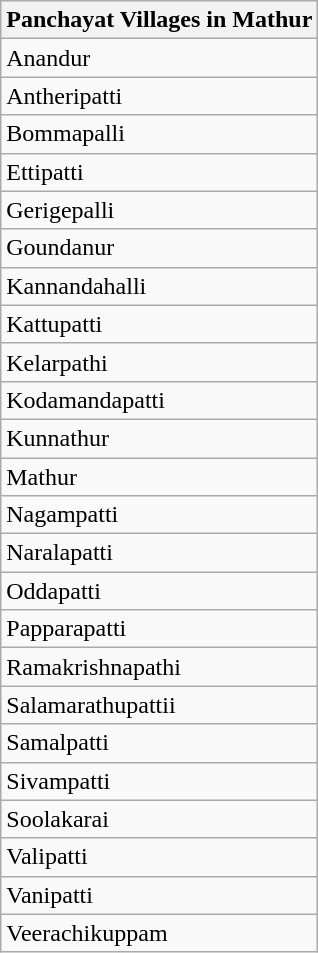<table class="wikitable sortable">
<tr>
<th>Panchayat Villages in Mathur</th>
</tr>
<tr>
<td>Anandur</td>
</tr>
<tr>
<td>Antheripatti</td>
</tr>
<tr>
<td>Bommapalli</td>
</tr>
<tr>
<td>Ettipatti</td>
</tr>
<tr>
<td>Gerigepalli</td>
</tr>
<tr>
<td>Goundanur</td>
</tr>
<tr>
<td>Kannandahalli</td>
</tr>
<tr>
<td>Kattupatti</td>
</tr>
<tr>
<td>Kelarpathi</td>
</tr>
<tr>
<td>Kodamandapatti</td>
</tr>
<tr>
<td>Kunnathur</td>
</tr>
<tr>
<td>Mathur</td>
</tr>
<tr>
<td>Nagampatti</td>
</tr>
<tr>
<td>Naralapatti</td>
</tr>
<tr>
<td>Oddapatti</td>
</tr>
<tr>
<td>Papparapatti</td>
</tr>
<tr>
<td>Ramakrishnapathi</td>
</tr>
<tr>
<td>Salamarathupattii</td>
</tr>
<tr>
<td>Samalpatti</td>
</tr>
<tr>
<td>Sivampatti</td>
</tr>
<tr>
<td>Soolakarai</td>
</tr>
<tr>
<td>Valipatti</td>
</tr>
<tr>
<td>Vanipatti</td>
</tr>
<tr>
<td>Veerachikuppam</td>
</tr>
</table>
